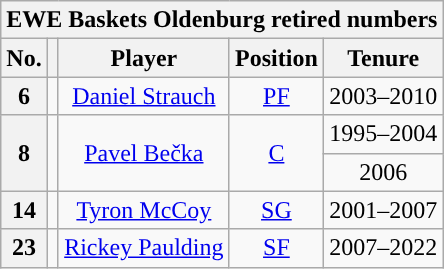<table class="wikitable sortable" style="text-align:center">
<tr>
<th colspan="5">EWE Baskets Oldenburg retired numbers</th>
</tr>
<tr>
<th>No.</th>
<th></th>
<th>Player</th>
<th>Position</th>
<th>Tenure</th>
</tr>
<tr>
<th scope="row"><strong>6</strong></th>
<td></td>
<td><a href='#'>Daniel Strauch</a></td>
<td><a href='#'>PF</a></td>
<td>2003–2010</td>
</tr>
<tr>
<th scope="row" rowspan=2><strong>8</strong></th>
<td rowspan=2></td>
<td rowspan=2><a href='#'>Pavel Bečka</a></td>
<td rowspan=2><a href='#'>C</a></td>
<td>1995–2004</td>
</tr>
<tr>
<td>2006</td>
</tr>
<tr>
<th scope="row"><strong>14</strong></th>
<td></td>
<td><a href='#'>Tyron McCoy</a></td>
<td><a href='#'>SG</a></td>
<td>2001–2007</td>
</tr>
<tr>
<th scope="row"><strong>23</strong></th>
<td></td>
<td><a href='#'>Rickey Paulding</a></td>
<td><a href='#'>SF</a></td>
<td>2007–2022</td>
</tr>
</table>
